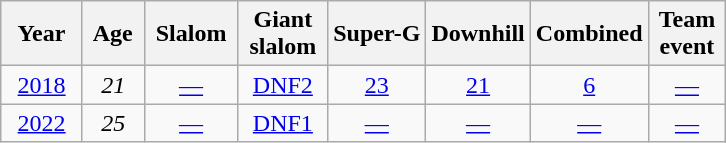<table class=wikitable style="text-align:center">
<tr>
<th>  Year  </th>
<th> Age </th>
<th> Slalom </th>
<th> Giant <br> slalom </th>
<th>Super-G</th>
<th>Downhill</th>
<th>Combined</th>
<th>Team<br> event </th>
</tr>
<tr>
<td><a href='#'>2018</a></td>
<td><em>21</em></td>
<td><a href='#'>—</a></td>
<td><a href='#'>DNF2</a></td>
<td><a href='#'>23</a></td>
<td><a href='#'>21</a></td>
<td><a href='#'>6</a></td>
<td><a href='#'>—</a></td>
</tr>
<tr>
<td><a href='#'>2022</a></td>
<td><em>25</em></td>
<td><a href='#'>—</a></td>
<td><a href='#'>DNF1</a></td>
<td><a href='#'>—</a></td>
<td><a href='#'>—</a></td>
<td><a href='#'>—</a></td>
<td><a href='#'>—</a></td>
</tr>
</table>
